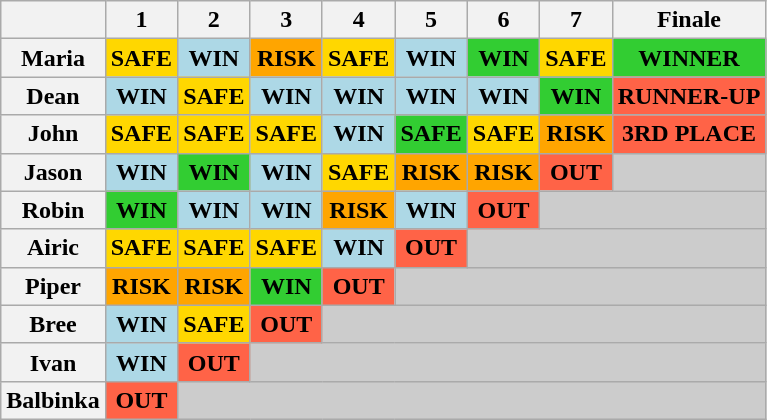<table class="wikitable" style="text-align:center">
<tr>
<th></th>
<th>1</th>
<th>2</th>
<th>3</th>
<th>4</th>
<th>5</th>
<th>6</th>
<th>7</th>
<th>Finale</th>
</tr>
<tr>
<th>Maria</th>
<th style="background:gold;">SAFE</th>
<th style="background:lightblue;">WIN</th>
<th style="background:orange;">RISK</th>
<th style="background:gold;">SAFE</th>
<th style="background:lightblue;">WIN</th>
<th style="background:limegreen;">WIN</th>
<th style="background:gold;">SAFE</th>
<th style="background:limegreen;">WINNER</th>
</tr>
<tr>
<th>Dean</th>
<th style="background:lightblue;">WIN</th>
<th style="background:gold;">SAFE</th>
<th style="background:lightblue;">WIN</th>
<th style="background:lightblue;">WIN</th>
<th style="background:lightblue;">WIN</th>
<th style="background:lightblue;">WIN</th>
<th style="background:limegreen;">WIN</th>
<th style="background:tomato;">RUNNER-UP</th>
</tr>
<tr>
<th>John</th>
<th style="background:gold;">SAFE</th>
<th style="background:gold;">SAFE</th>
<th style="background:gold;">SAFE</th>
<th style="background:lightblue;">WIN</th>
<th style="background:limegreen;">SAFE</th>
<th style="background:gold;">SAFE</th>
<th style="background:orange;">RISK</th>
<th style="background:tomato;">3RD PLACE</th>
</tr>
<tr>
<th>Jason</th>
<th style="background:lightblue;">WIN</th>
<th style="background:limegreen;">WIN</th>
<th style="background:lightblue;">WIN</th>
<th style="background:gold;">SAFE</th>
<th style="background:orange;">RISK</th>
<th style="background:orange;">RISK</th>
<th style="background:tomato;">OUT</th>
<th style="background:#CCCCCC;" colspan="1"></th>
</tr>
<tr>
<th>Robin</th>
<th style="background:limegreen;">WIN</th>
<th style="background:lightblue;">WIN</th>
<th style="background:lightblue;">WIN</th>
<th style="background:orange;">RISK</th>
<th style="background:lightblue;">WIN</th>
<th style="background:tomato;">OUT</th>
<th style="background:#CCCCCC;" colspan="2"></th>
</tr>
<tr>
<th>Airic</th>
<th style="background:gold;">SAFE</th>
<th style="background:gold;">SAFE</th>
<th style="background:gold;">SAFE</th>
<th style="background:lightblue;">WIN</th>
<th style="background:tomato;">OUT</th>
<th style="background:#CCCCCC;" colspan="3"></th>
</tr>
<tr>
<th>Piper</th>
<th style="background:orange;">RISK</th>
<th style="background:orange;">RISK</th>
<th style="background:limegreen;">WIN</th>
<th style="background:tomato;">OUT</th>
<th style="background:#CCCCCC;" colspan="4"></th>
</tr>
<tr>
<th>Bree</th>
<th style="background:lightblue;">WIN</th>
<th style="background:gold;">SAFE</th>
<th style="background:tomato;">OUT</th>
<th style="background:#CCCCCC;" colspan="5"></th>
</tr>
<tr>
<th>Ivan</th>
<th style="background:lightblue;">WIN</th>
<th style="background:tomato;">OUT</th>
<th style="background:#CCCCCC;" colspan="6"></th>
</tr>
<tr>
<th>Balbinka</th>
<th style="background:tomato;">OUT</th>
<th style="background:#CCCCCC;" colspan="7"></th>
</tr>
</table>
